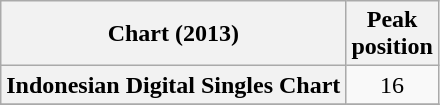<table class="wikitable plainrowheaders sortable">
<tr>
<th scope="col">Chart (2013)</th>
<th scope="col">Peak<br>position</th>
</tr>
<tr>
<th scope="row">Indonesian Digital Singles Chart</th>
<td style="text-align:center;">16</td>
</tr>
<tr>
</tr>
</table>
